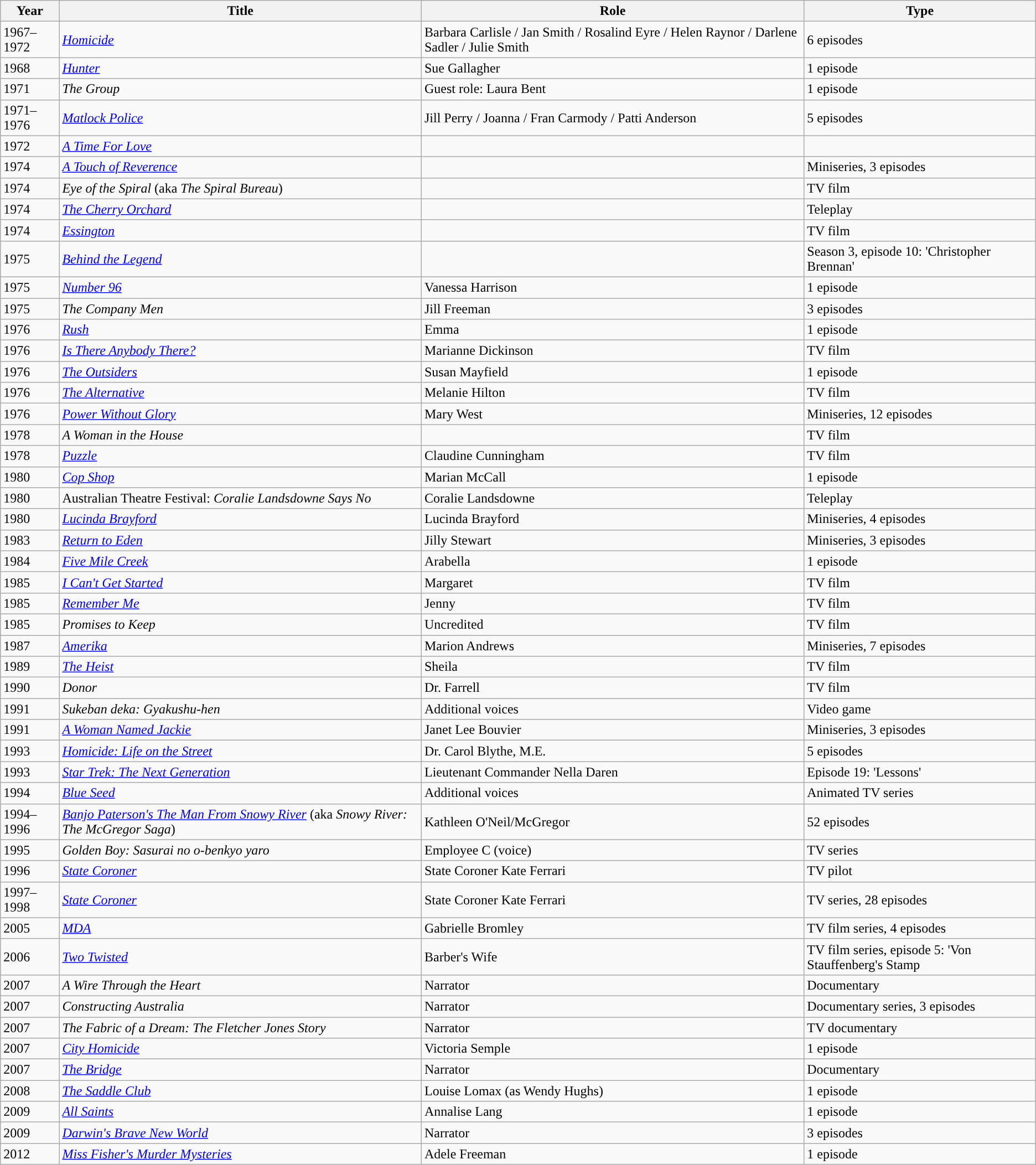<table class="wikitable">
<tr>
<th>Year</th>
<th>Title</th>
<th>Role</th>
<th>Type</th>
</tr>
<tr>
<td>1967–1972</td>
<td><em><a href='#'>Homicide</a></em></td>
<td>Barbara Carlisle / Jan Smith / Rosalind Eyre / Helen Raynor / Darlene Sadler / Julie Smith</td>
<td>6 episodes</td>
</tr>
<tr>
<td>1968</td>
<td><em><a href='#'>Hunter</a></em></td>
<td>Sue Gallagher</td>
<td>1 episode</td>
</tr>
<tr>
<td>1971</td>
<td><em>The Group</em></td>
<td>Guest role: Laura Bent</td>
<td>1 episode</td>
</tr>
<tr>
<td>1971–1976</td>
<td><em><a href='#'>Matlock Police</a></em></td>
<td>Jill Perry / Joanna / Fran Carmody / Patti Anderson</td>
<td>5 episodes</td>
</tr>
<tr>
<td>1972</td>
<td><em><a href='#'>A Time For Love</a></em></td>
<td></td>
<td></td>
</tr>
<tr>
<td>1974</td>
<td><em><a href='#'>A Touch of Reverence</a></em></td>
<td></td>
<td>Miniseries, 3 episodes</td>
</tr>
<tr>
<td>1974</td>
<td><em>Eye of the Spiral</em> (aka <em>The Spiral Bureau</em>)</td>
<td></td>
<td>TV film</td>
</tr>
<tr>
<td>1974</td>
<td><em><a href='#'>The Cherry Orchard</a></em></td>
<td></td>
<td>Teleplay</td>
</tr>
<tr>
<td>1974</td>
<td><em><a href='#'>Essington</a></em></td>
<td></td>
<td>TV film</td>
</tr>
<tr>
<td>1975</td>
<td><em><a href='#'>Behind the Legend</a></em></td>
<td></td>
<td>Season 3, episode 10: 'Christopher Brennan'</td>
</tr>
<tr>
<td>1975</td>
<td><em><a href='#'>Number 96</a></em></td>
<td>Vanessa Harrison</td>
<td>1 episode</td>
</tr>
<tr>
<td>1975</td>
<td><em>The Company Men</em></td>
<td>Jill Freeman</td>
<td>3 episodes</td>
</tr>
<tr>
<td>1976</td>
<td><em><a href='#'>Rush</a></em></td>
<td>Emma</td>
<td>1 episode</td>
</tr>
<tr>
<td>1976</td>
<td><em><a href='#'>Is There Anybody There?</a></em></td>
<td>Marianne Dickinson</td>
<td>TV film</td>
</tr>
<tr>
<td>1976</td>
<td><em><a href='#'>The Outsiders</a></em></td>
<td>Susan Mayfield</td>
<td>1 episode</td>
</tr>
<tr>
<td>1976</td>
<td><em><a href='#'>The Alternative</a></em></td>
<td>Melanie Hilton</td>
<td>TV film</td>
</tr>
<tr>
<td>1976</td>
<td><em><a href='#'>Power Without Glory</a></em></td>
<td>Mary West</td>
<td>Miniseries, 12 episodes</td>
</tr>
<tr>
<td>1978</td>
<td><em>A Woman in the House</em></td>
<td></td>
<td>TV film</td>
</tr>
<tr>
<td>1978</td>
<td><em><a href='#'>Puzzle</a></em></td>
<td>Claudine Cunningham</td>
<td>TV film</td>
</tr>
<tr>
<td>1980</td>
<td><em><a href='#'>Cop Shop</a></em></td>
<td>Marian McCall</td>
<td>1 episode</td>
</tr>
<tr>
<td>1980</td>
<td>Australian Theatre Festival: <em>Coralie Landsdowne Says No</em></td>
<td>Coralie Landsdowne</td>
<td>Teleplay</td>
</tr>
<tr>
<td>1980</td>
<td><em><a href='#'>Lucinda Brayford</a></em></td>
<td>Lucinda Brayford</td>
<td>Miniseries, 4 episodes</td>
</tr>
<tr>
<td>1983</td>
<td><em><a href='#'>Return to Eden</a></em></td>
<td>Jilly Stewart</td>
<td>Miniseries, 3 episodes</td>
</tr>
<tr>
<td>1984</td>
<td><em><a href='#'>Five Mile Creek</a></em></td>
<td>Arabella</td>
<td>1 episode</td>
</tr>
<tr>
<td>1985</td>
<td><em><a href='#'>I Can't Get Started</a></em></td>
<td>Margaret</td>
<td>TV film</td>
</tr>
<tr>
<td>1985</td>
<td><em><a href='#'>Remember Me</a></em></td>
<td>Jenny</td>
<td>TV film</td>
</tr>
<tr>
<td>1985</td>
<td><em>Promises to Keep</em></td>
<td>Uncredited</td>
<td>TV film</td>
</tr>
<tr>
<td>1987</td>
<td><em><a href='#'>Amerika</a></em></td>
<td>Marion Andrews</td>
<td>Miniseries, 7 episodes</td>
</tr>
<tr>
<td>1989</td>
<td><em><a href='#'>The Heist</a></em></td>
<td>Sheila</td>
<td>TV film</td>
</tr>
<tr>
<td>1990</td>
<td><em>Donor</em></td>
<td>Dr. Farrell</td>
<td>TV film</td>
</tr>
<tr>
<td>1991</td>
<td><em>Sukeban deka: Gyakushu-hen</em></td>
<td>Additional voices</td>
<td>Video game</td>
</tr>
<tr>
<td>1991</td>
<td><em><a href='#'>A Woman Named Jackie</a></em></td>
<td>Janet Lee Bouvier</td>
<td>Miniseries, 3 episodes</td>
</tr>
<tr>
<td>1993</td>
<td><em><a href='#'>Homicide: Life on the Street</a></em></td>
<td>Dr. Carol Blythe, M.E.</td>
<td>5 episodes</td>
</tr>
<tr>
<td>1993</td>
<td><em><a href='#'>Star Trek: The Next Generation</a></em></td>
<td>Lieutenant Commander Nella Daren</td>
<td>Episode 19: 'Lessons'</td>
</tr>
<tr>
<td>1994</td>
<td><em><a href='#'>Blue Seed</a></em></td>
<td>Additional voices</td>
<td>Animated TV series</td>
</tr>
<tr>
<td>1994–1996</td>
<td><em><a href='#'>Banjo Paterson's The Man From Snowy River</a></em> (aka <em>Snowy River: The McGregor Saga</em>)</td>
<td>Kathleen O'Neil/McGregor</td>
<td>52 episodes</td>
</tr>
<tr>
<td>1995</td>
<td><em>Golden Boy: Sasurai no o-benkyo yaro</em></td>
<td>Employee C (voice)</td>
<td>TV series</td>
</tr>
<tr>
<td>1996</td>
<td><em><a href='#'>State Coroner</a></em></td>
<td>State Coroner Kate Ferrari</td>
<td>TV pilot</td>
</tr>
<tr>
<td>1997–1998</td>
<td><em><a href='#'>State Coroner</a></em></td>
<td>State Coroner Kate Ferrari</td>
<td>TV series, 28 episodes</td>
</tr>
<tr>
<td>2005</td>
<td><em><a href='#'>MDA</a></em></td>
<td>Gabrielle Bromley</td>
<td>TV film series, 4 episodes</td>
</tr>
<tr>
<td>2006</td>
<td><em><a href='#'>Two Twisted</a></em></td>
<td>Barber's Wife</td>
<td>TV film series, episode 5: 'Von Stauffenberg's Stamp</td>
</tr>
<tr>
<td>2007</td>
<td><em>A Wire Through the Heart</em></td>
<td>Narrator</td>
<td>Documentary</td>
</tr>
<tr>
<td>2007</td>
<td><em>Constructing Australia</em></td>
<td>Narrator</td>
<td>Documentary series, 3 episodes</td>
</tr>
<tr>
<td>2007</td>
<td><em>The Fabric of a Dream: The Fletcher Jones Story</em></td>
<td>Narrator</td>
<td>TV documentary</td>
</tr>
<tr>
<td>2007</td>
<td><em><a href='#'>City Homicide</a></em></td>
<td>Victoria Semple</td>
<td>1 episode</td>
</tr>
<tr>
<td>2007</td>
<td><em><a href='#'>The Bridge</a></em></td>
<td>Narrator</td>
<td>Documentary</td>
</tr>
<tr>
<td>2008</td>
<td><em><a href='#'>The Saddle Club</a></em></td>
<td>Louise Lomax (as Wendy Hughs)</td>
<td>1 episode</td>
</tr>
<tr>
<td>2009</td>
<td><em><a href='#'>All Saints</a></em></td>
<td>Annalise Lang</td>
<td>1 episode</td>
</tr>
<tr>
<td>2009</td>
<td><em><a href='#'>Darwin's Brave New World</a></em></td>
<td>Narrator</td>
<td>3 episodes</td>
</tr>
<tr>
<td>2012</td>
<td><em><a href='#'>Miss Fisher's Murder Mysteries</a></em></td>
<td>Adele Freeman</td>
<td>1 episode</td>
</tr>
</table>
